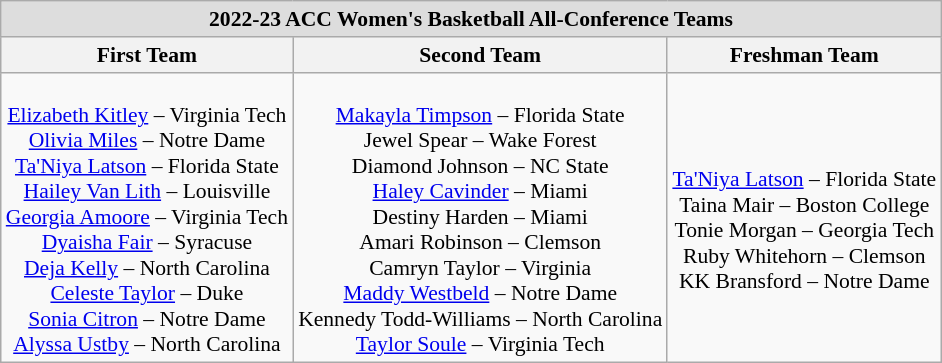<table class="wikitable" style="white-space:nowrap; font-size:90%; text-align:center;">
<tr>
<td colspan="4" style="text-align:center; background:#ddd;"><strong>2022-23 ACC Women's Basketball All-Conference Teams</strong></td>
</tr>
<tr>
<th>First Team</th>
<th>Second Team</th>
<th>Freshman Team</th>
</tr>
<tr>
<td><br><a href='#'>Elizabeth Kitley</a> – Virginia Tech<br>
<a href='#'>Olivia Miles</a> – Notre Dame<br>
<a href='#'>Ta'Niya Latson</a> – Florida State<br>
<a href='#'>Hailey Van Lith</a> – Louisville<br>
<a href='#'>Georgia Amoore</a> – Virginia Tech<br>
<a href='#'>Dyaisha Fair</a> – Syracuse<br>
<a href='#'>Deja Kelly</a> – North Carolina<br>
<a href='#'>Celeste Taylor</a> – Duke<br>
<a href='#'>Sonia Citron</a> – Notre Dame<br>
<a href='#'>Alyssa Ustby</a> – North Carolina</td>
<td><br><a href='#'>Makayla Timpson</a> – Florida State<br>
Jewel Spear – Wake Forest<br>
Diamond Johnson – NC State<br>
<a href='#'>Haley Cavinder</a> – Miami<br>
Destiny Harden – Miami<br>
Amari Robinson – Clemson<br>
Camryn Taylor – Virginia<br>
<a href='#'>Maddy Westbeld</a> – Notre Dame<br>
Kennedy Todd-Williams – North Carolina<br>
<a href='#'>Taylor Soule</a> – Virginia Tech</td>
<td><br><a href='#'>Ta'Niya Latson</a> – Florida State<br>
Taina Mair – Boston College<br>
Tonie Morgan – Georgia Tech<br>
Ruby Whitehorn – Clemson<br>
KK Bransford – Notre Dame</td>
</tr>
</table>
